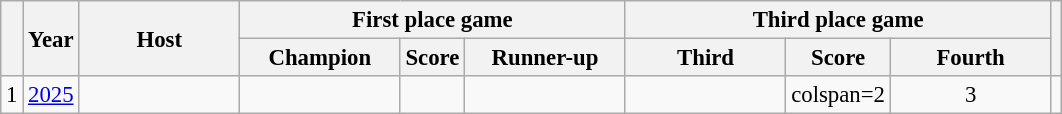<table class="wikitable sortable" style="font-size:95%; text-align:center; width:;">
<tr>
<th rowspan=2 style= "width:;"></th>
<th rowspan=2 style= "width:;">Year</th>
<th rowspan=2 style= "width:100px;">Host</th>
<th colspan=3>First place game</th>
<th colspan=3>Third place game</th>
<th rowspan=2 style= "width:;"></th>
</tr>
<tr>
<th width= 100px> Champion</th>
<th width=>Score</th>
<th width= 100px> Runner-up</th>
<th width= 100px> Third</th>
<th width=>Score</th>
<th width= 100px>Fourth</th>
</tr>
<tr>
<td>1</td>
<td><a href='#'>2025</a></td>
<td align=left></td>
<td></td>
<td></td>
<td></td>
<td></td>
<td>colspan=2 </td>
<td>3</td>
</tr>
</table>
